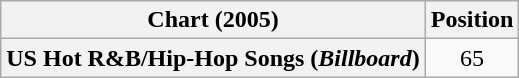<table class="wikitable plainrowheaders">
<tr>
<th>Chart (2005)</th>
<th>Position</th>
</tr>
<tr>
<th scope="row">US Hot R&B/Hip-Hop Songs (<em>Billboard</em>)</th>
<td align="center">65</td>
</tr>
</table>
